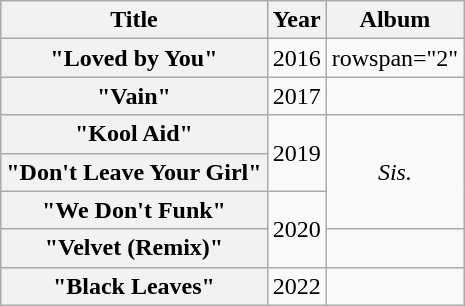<table class="wikitable plainrowheaders" style="text-align:center;">
<tr>
<th scope="col">Title</th>
<th scope="col">Year</th>
<th scope="col">Album</th>
</tr>
<tr>
<th scope="row">"Loved by You"</th>
<td>2016</td>
<td>rowspan="2" </td>
</tr>
<tr>
<th scope="row">"Vain"</th>
<td>2017</td>
</tr>
<tr>
<th scope="row">"Kool Aid"</th>
<td rowspan="2">2019</td>
<td rowspan="3"><em>Sis.</em></td>
</tr>
<tr>
<th scope="row">"Don't Leave Your Girl"</th>
</tr>
<tr>
<th scope="row">"We Don't Funk"</th>
<td rowspan="2">2020</td>
</tr>
<tr>
<th scope="row">"Velvet (Remix)"<br></th>
<td></td>
</tr>
<tr>
<th scope="row">"Black Leaves"</th>
<td>2022</td>
<td></td>
</tr>
</table>
